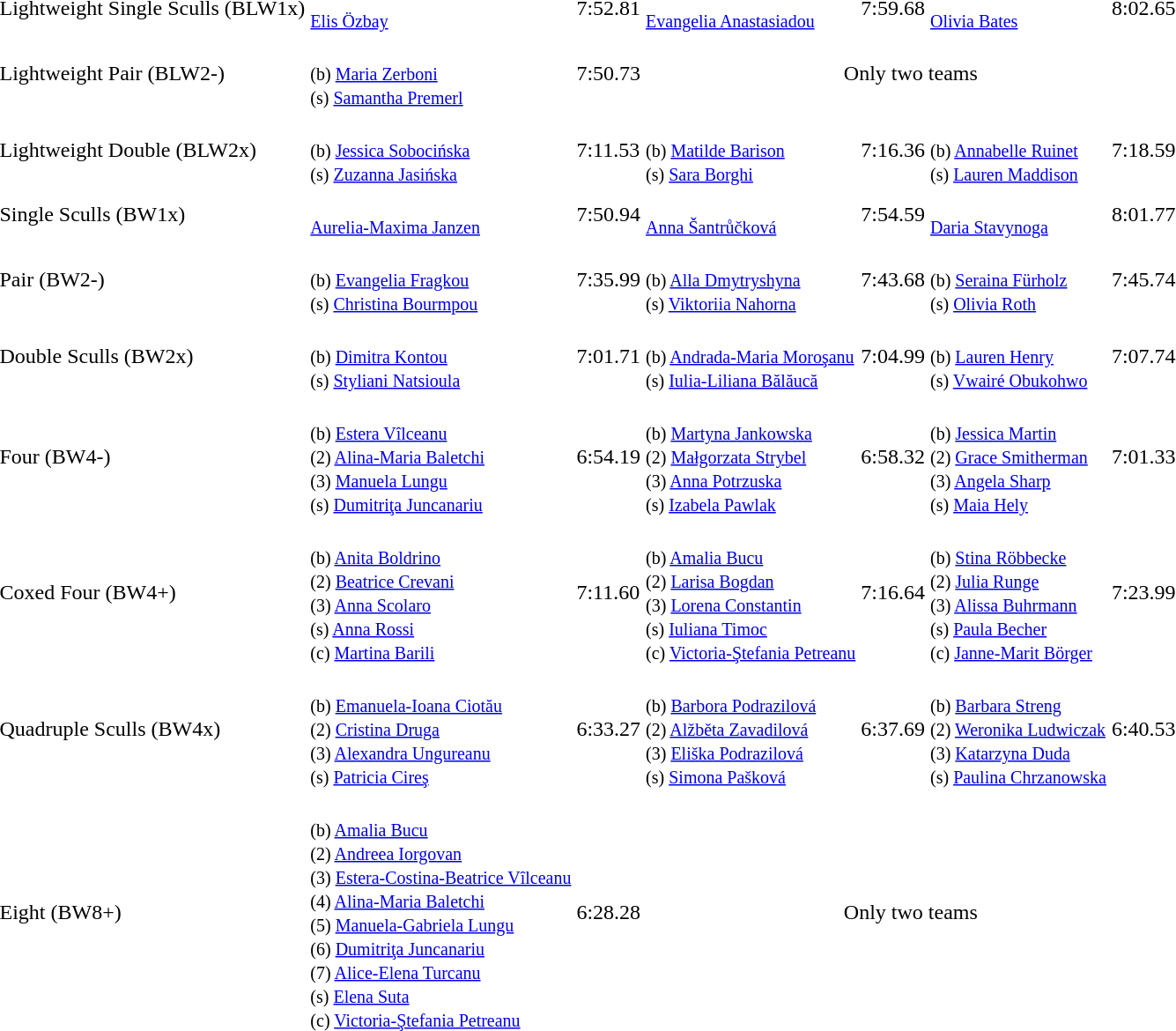<table>
<tr>
<td>Lightweight Single Sculls (BLW1x)</td>
<td><br><small><a href='#'>Elis Özbay</a></small></td>
<td>7:52.81</td>
<td><br><small><a href='#'>Evangelia Anastasiadou</a></small></td>
<td>7:59.68</td>
<td><br><small><a href='#'>Olivia Bates</a></small></td>
<td>8:02.65</td>
</tr>
<tr>
<td>Lightweight Pair (BLW2-)</td>
<td><br><small>(b) <a href='#'>Maria Zerboni</a><br>(s) <a href='#'>Samantha Premerl</a></small></td>
<td>7:50.73</td>
<td colspan=4 align=center>Only two teams</td>
</tr>
<tr>
<td>Lightweight Double (BLW2x)</td>
<td><br><small>(b) <a href='#'>Jessica Sobocińska</a><br>(s) <a href='#'>Zuzanna Jasińska</a></small></td>
<td>7:11.53</td>
<td><br><small>(b) <a href='#'>Matilde Barison</a><br>(s) <a href='#'>Sara Borghi</a></small></td>
<td>7:16.36</td>
<td><br><small>(b) <a href='#'>Annabelle Ruinet</a><br>(s) <a href='#'>Lauren Maddison</a></small></td>
<td>7:18.59</td>
</tr>
<tr>
<td>Single Sculls (BW1x)</td>
<td><br><small><a href='#'>Aurelia-Maxima Janzen</a></small></td>
<td>7:50.94</td>
<td><br><small><a href='#'>Anna Šantrůčková</a></small></td>
<td>7:54.59</td>
<td><br><small><a href='#'>Daria Stavynoga</a></small></td>
<td>8:01.77</td>
</tr>
<tr>
<td>Pair (BW2-)</td>
<td><br><small>(b) <a href='#'>Evangelia Fragkou</a><br>(s) <a href='#'>Christina Bourmpou</a></small></td>
<td>7:35.99</td>
<td><br><small>(b) <a href='#'>Alla Dmytryshyna</a><br>(s) <a href='#'>Viktoriia Nahorna</a></small></td>
<td>7:43.68</td>
<td><br><small>(b) <a href='#'>Seraina Fürholz</a><br>(s) <a href='#'>Olivia Roth</a></small></td>
<td>7:45.74</td>
</tr>
<tr>
<td>Double Sculls (BW2x)</td>
<td><br><small>(b) <a href='#'>Dimitra Kontou</a><br>(s) <a href='#'>Styliani Natsioula</a></small></td>
<td>7:01.71</td>
<td><br><small>(b) <a href='#'>Andrada-Maria Moroşanu</a><br>(s) <a href='#'>Iulia-Liliana Bălăucă</a></small></td>
<td>7:04.99</td>
<td><br><small>(b) <a href='#'>Lauren Henry</a><br>(s) <a href='#'>Vwairé Obukohwo</a></small></td>
<td>7:07.74</td>
</tr>
<tr>
<td>Four (BW4-)</td>
<td><br><small>(b) <a href='#'>Estera Vîlceanu</a><br>(2) <a href='#'>Alina-Maria Baletchi</a><br>(3) <a href='#'>Manuela Lungu</a><br>(s) <a href='#'>Dumitriţa Juncanariu</a></small></td>
<td>6:54.19</td>
<td><br><small>(b) <a href='#'>Martyna Jankowska</a><br>(2) <a href='#'>Małgorzata Strybel</a><br>(3) <a href='#'>Anna Potrzuska</a><br>(s) <a href='#'>Izabela Pawlak</a></small></td>
<td>6:58.32</td>
<td><br><small>(b) <a href='#'>Jessica Martin</a><br>(2) <a href='#'>Grace Smitherman</a><br>(3) <a href='#'>Angela Sharp</a><br>(s) <a href='#'>Maia Hely</a></small></td>
<td>7:01.33</td>
</tr>
<tr>
<td>Coxed Four (BW4+)</td>
<td><br><small>(b) <a href='#'>Anita Boldrino</a><br>(2) <a href='#'>Beatrice Crevani</a><br>(3) <a href='#'>Anna Scolaro</a><br>(s) <a href='#'>Anna Rossi</a><br>(c) <a href='#'>Martina Barili</a></small></td>
<td>7:11.60</td>
<td><br><small>(b) <a href='#'>Amalia Bucu</a><br>(2) <a href='#'>Larisa Bogdan</a><br>(3) <a href='#'>Lorena Constantin</a><br>(s) <a href='#'>Iuliana Timoc</a><br>(c) <a href='#'>Victoria-Ştefania Petreanu</a></small></td>
<td>7:16.64</td>
<td><br><small>(b) <a href='#'>Stina Röbbecke</a><br>(2) <a href='#'>Julia Runge</a><br>(3) <a href='#'>Alissa Buhrmann</a><br>(s) <a href='#'>Paula Becher</a><br>(c) <a href='#'>Janne-Marit Börger</a></small></td>
<td>7:23.99</td>
</tr>
<tr>
<td>Quadruple Sculls (BW4x)</td>
<td><br><small>(b) <a href='#'>Emanuela-Ioana Ciotău</a><br>(2) <a href='#'>Cristina Druga</a><br>(3) <a href='#'>Alexandra Ungureanu</a><br>(s) <a href='#'>Patricia Cireş</a></small></td>
<td>6:33.27</td>
<td><br><small>(b) <a href='#'>Barbora Podrazilová</a><br>(2) <a href='#'>Alžběta Zavadilová</a><br>(3) <a href='#'>Eliška Podrazilová</a><br>(s) <a href='#'>Simona Pašková</a></small></td>
<td>6:37.69</td>
<td><br><small>(b) <a href='#'>Barbara Streng</a><br>(2) <a href='#'>Weronika Ludwiczak</a><br>(3) <a href='#'>Katarzyna Duda</a><br>(s) <a href='#'>Paulina Chrzanowska</a></small></td>
<td>6:40.53</td>
</tr>
<tr>
<td>Eight (BW8+)</td>
<td><br><small>(b) <a href='#'>Amalia Bucu</a><br>(2) <a href='#'>Andreea Iorgovan</a><br>(3) <a href='#'>Estera-Costina-Beatrice Vîlceanu</a><br>(4) <a href='#'>Alina-Maria Baletchi</a><br>(5) <a href='#'>Manuela-Gabriela Lungu</a><br>(6) <a href='#'>Dumitriţa Juncanariu</a><br>(7) <a href='#'>Alice-Elena Turcanu</a><br>(s) <a href='#'>Elena Suta</a><br>(c) <a href='#'>Victoria-Ştefania Petreanu</a></small></td>
<td>6:28.28</td>
<td colspan=4 align=center>Only two teams</td>
</tr>
</table>
